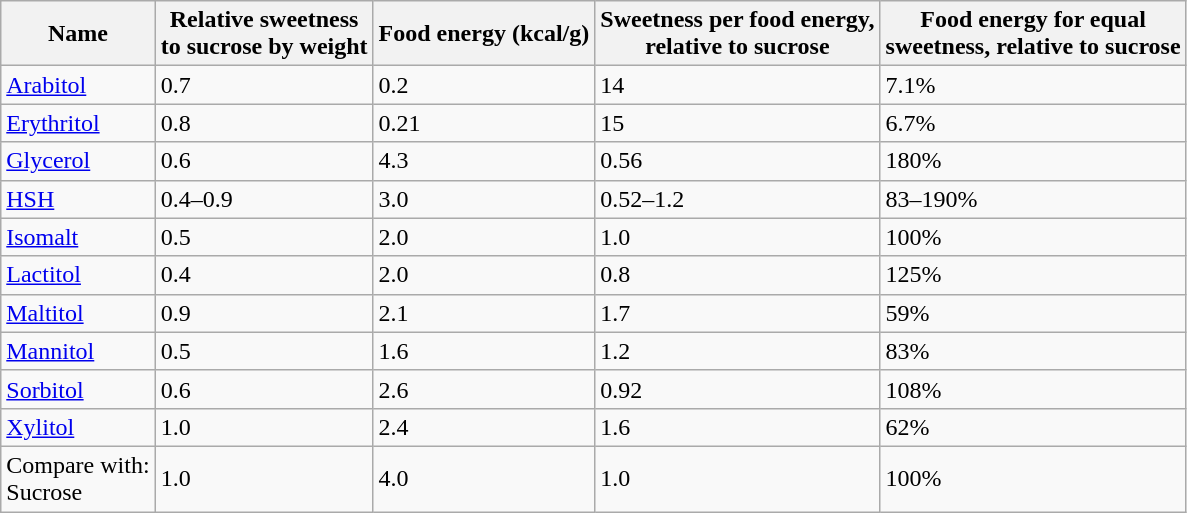<table class="wikitable sortable">
<tr>
<th>Name</th>
<th data-sort-type="number">Relative sweetness<br>to sucrose by weight</th>
<th data-sort-type="number">Food energy (kcal/g)</th>
<th data-sort-type="number">Sweetness per food energy,<br>relative to sucrose</th>
<th data-sort-type="percent">Food energy for equal<br>sweetness, relative to sucrose</th>
</tr>
<tr>
<td><a href='#'>Arabitol</a></td>
<td>0.7</td>
<td>0.2</td>
<td>14</td>
<td>7.1%</td>
</tr>
<tr>
<td><a href='#'>Erythritol</a></td>
<td>0.8</td>
<td>0.21</td>
<td>15</td>
<td>6.7%</td>
</tr>
<tr>
<td><a href='#'>Glycerol</a></td>
<td>0.6</td>
<td>4.3</td>
<td>0.56</td>
<td>180%</td>
</tr>
<tr>
<td><a href='#'>HSH</a></td>
<td>0.4–0.9</td>
<td>3.0</td>
<td>0.52–1.2</td>
<td>83–190%</td>
</tr>
<tr>
<td><a href='#'>Isomalt</a></td>
<td>0.5</td>
<td>2.0</td>
<td>1.0</td>
<td>100%</td>
</tr>
<tr>
<td><a href='#'>Lactitol</a></td>
<td>0.4</td>
<td>2.0</td>
<td>0.8</td>
<td>125%</td>
</tr>
<tr>
<td><a href='#'>Maltitol</a></td>
<td>0.9</td>
<td>2.1</td>
<td>1.7</td>
<td>59%</td>
</tr>
<tr>
<td><a href='#'>Mannitol</a></td>
<td>0.5</td>
<td>1.6</td>
<td>1.2</td>
<td>83%</td>
</tr>
<tr>
<td><a href='#'>Sorbitol</a></td>
<td>0.6</td>
<td>2.6</td>
<td>0.92</td>
<td>108%</td>
</tr>
<tr>
<td><a href='#'>Xylitol</a></td>
<td>1.0</td>
<td>2.4</td>
<td>1.6</td>
<td>62%</td>
</tr>
<tr>
<td>Compare with:<br>Sucrose</td>
<td>1.0</td>
<td>4.0</td>
<td>1.0</td>
<td>100%</td>
</tr>
</table>
